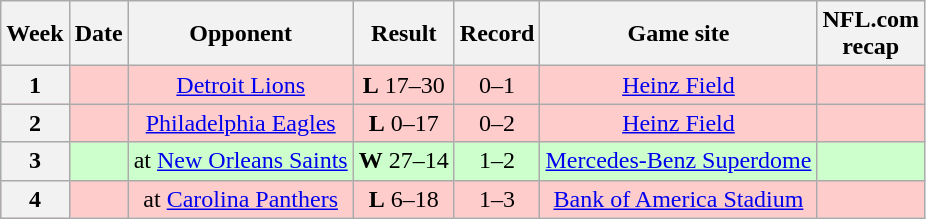<table class="wikitable" style="text-align:center">
<tr>
<th>Week</th>
<th>Date</th>
<th>Opponent</th>
<th>Result</th>
<th>Record</th>
<th>Game site</th>
<th>NFL.com<br>recap</th>
</tr>
<tr style="background:#fcc">
<th>1</th>
<td></td>
<td><a href='#'>Detroit Lions</a></td>
<td><strong>L</strong> 17–30</td>
<td>0–1</td>
<td><a href='#'>Heinz Field</a></td>
<td></td>
</tr>
<tr style="background:#fcc">
<th>2</th>
<td></td>
<td><a href='#'>Philadelphia Eagles</a></td>
<td><strong>L</strong> 0–17</td>
<td>0–2</td>
<td><a href='#'>Heinz Field</a></td>
<td></td>
</tr>
<tr style="background:#cfc">
<th>3</th>
<td></td>
<td>at <a href='#'>New Orleans Saints</a></td>
<td><strong>W</strong> 27–14</td>
<td>1–2</td>
<td><a href='#'>Mercedes-Benz Superdome</a></td>
<td></td>
</tr>
<tr style="background:#fcc">
<th>4</th>
<td></td>
<td>at <a href='#'>Carolina Panthers</a></td>
<td><strong>L</strong> 6–18</td>
<td>1–3</td>
<td><a href='#'>Bank of America Stadium</a></td>
<td></td>
</tr>
</table>
